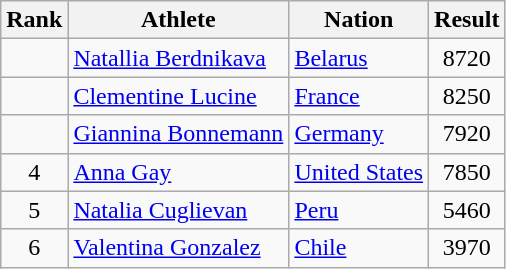<table class="wikitable sortable" style="text-align:center">
<tr>
<th>Rank</th>
<th>Athlete</th>
<th>Nation</th>
<th>Result</th>
</tr>
<tr>
<td></td>
<td align=left><a href='#'>Natallia Berdnikava</a></td>
<td align=left> <a href='#'>Belarus</a></td>
<td>8720</td>
</tr>
<tr>
<td></td>
<td align=left><a href='#'>Clementine Lucine</a></td>
<td align=left> <a href='#'>France</a></td>
<td>8250</td>
</tr>
<tr>
<td></td>
<td align=left><a href='#'>Giannina Bonnemann</a></td>
<td align=left> <a href='#'>Germany</a></td>
<td>7920</td>
</tr>
<tr>
<td>4</td>
<td align=left><a href='#'>Anna Gay</a></td>
<td align=left> <a href='#'>United States</a></td>
<td>7850</td>
</tr>
<tr>
<td>5</td>
<td align=left><a href='#'>Natalia Cuglievan</a></td>
<td align=left> <a href='#'>Peru</a></td>
<td>5460</td>
</tr>
<tr>
<td>6</td>
<td align=left><a href='#'>Valentina Gonzalez</a></td>
<td align=left> <a href='#'>Chile</a></td>
<td>3970</td>
</tr>
</table>
